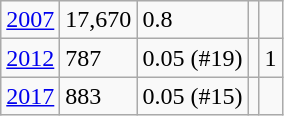<table class="sortable wikitable">
<tr>
<td align=center><a href='#'>2007</a></td>
<td>17,670</td>
<td>0.8</td>
<td></td>
<td></td>
</tr>
<tr>
<td align=center><a href='#'>2012</a></td>
<td>787</td>
<td>0.05 (#19)</td>
<td></td>
<td> 1</td>
</tr>
<tr>
<td align=center><a href='#'>2017</a></td>
<td>883</td>
<td>0.05 (#15)</td>
<td></td>
<td></td>
</tr>
</table>
